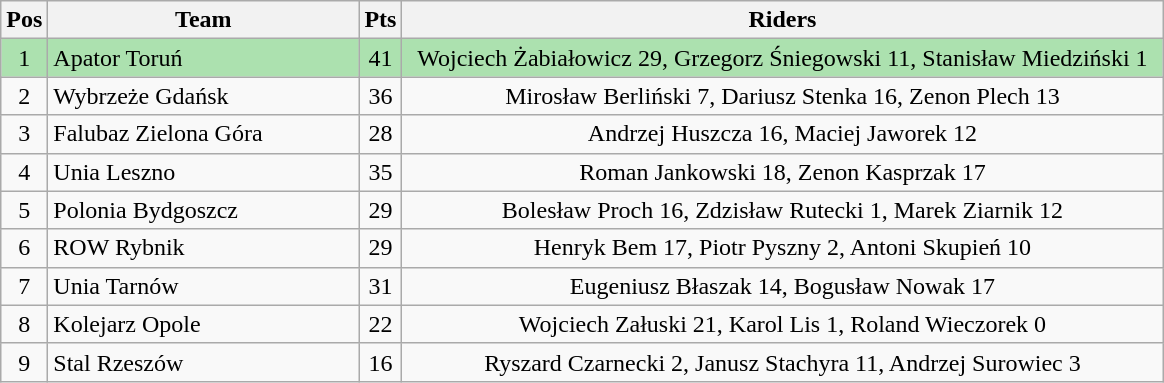<table class="wikitable" style="font-size: 100%">
<tr>
<th width=20>Pos</th>
<th width=200>Team</th>
<th width=20>Pts</th>
<th width=500>Riders</th>
</tr>
<tr align=center style="background:#ACE1AF;">
<td>1</td>
<td align="left">Apator Toruń</td>
<td>41</td>
<td>Wojciech Żabiałowicz 29, Grzegorz Śniegowski 11, Stanisław Miedziński 1</td>
</tr>
<tr align=center>
<td>2</td>
<td align="left">Wybrzeże Gdańsk</td>
<td>36</td>
<td>Mirosław Berliński 7, Dariusz Stenka 16, Zenon Plech 13</td>
</tr>
<tr align=center>
<td>3</td>
<td align="left">Falubaz Zielona Góra</td>
<td>28</td>
<td>Andrzej Huszcza 16, Maciej Jaworek 12</td>
</tr>
<tr align=center>
<td>4</td>
<td align="left">Unia Leszno</td>
<td>35</td>
<td>Roman Jankowski 18, Zenon Kasprzak 17</td>
</tr>
<tr align=center>
<td>5</td>
<td align="left">Polonia Bydgoszcz</td>
<td>29</td>
<td>Bolesław Proch 16, Zdzisław Rutecki 1, Marek Ziarnik 12</td>
</tr>
<tr align=center>
<td>6</td>
<td align="left">ROW Rybnik</td>
<td>29</td>
<td>Henryk Bem 17, Piotr Pyszny 2, Antoni Skupień 10</td>
</tr>
<tr align=center>
<td>7</td>
<td align="left">Unia Tarnów</td>
<td>31</td>
<td>Eugeniusz Błaszak 14, Bogusław Nowak 17</td>
</tr>
<tr align=center>
<td>8</td>
<td align="left">Kolejarz Opole</td>
<td>22</td>
<td>Wojciech Załuski 21, Karol Lis 1, Roland Wieczorek 0</td>
</tr>
<tr align=center>
<td>9</td>
<td align="left">Stal Rzeszów</td>
<td>16</td>
<td>Ryszard Czarnecki 2, Janusz Stachyra 11, Andrzej Surowiec 3</td>
</tr>
</table>
